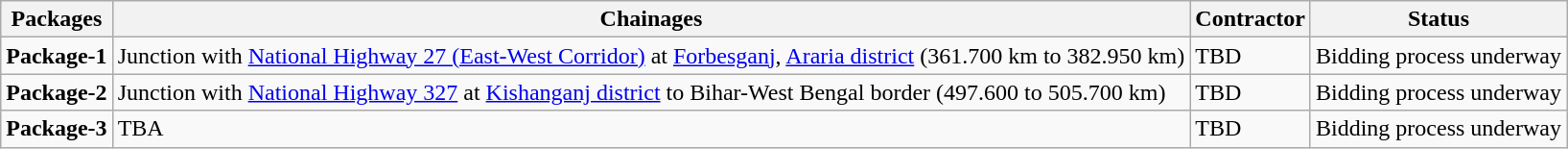<table class= 'wikitable sortable'>
<tr>
<th>Packages</th>
<th>Chainages</th>
<th>Contractor</th>
<th>Status</th>
</tr>
<tr>
<td><strong>Package-1</strong></td>
<td>Junction with <a href='#'>National Highway 27 (East-West Corridor)</a> at <a href='#'>Forbesganj</a>, <a href='#'>Araria district</a> (361.700 km to 382.950 km)</td>
<td>TBD</td>
<td>Bidding process underway</td>
</tr>
<tr>
<td><strong>Package-2</strong></td>
<td>Junction with <a href='#'>National Highway 327</a> at <a href='#'>Kishanganj district</a> to Bihar-West Bengal border (497.600 to 505.700 km)</td>
<td>TBD</td>
<td>Bidding process underway</td>
</tr>
<tr>
<td><strong>Package-3</strong></td>
<td>TBA</td>
<td>TBD</td>
<td>Bidding process underway</td>
</tr>
</table>
